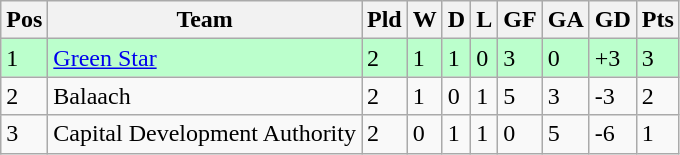<table class="wikitable">
<tr>
<th>Pos</th>
<th>Team</th>
<th>Pld</th>
<th>W</th>
<th>D</th>
<th>L</th>
<th>GF</th>
<th>GA</th>
<th>GD</th>
<th>Pts</th>
</tr>
<tr style="background:#bfc">
<td>1</td>
<td><a href='#'>Green Star</a></td>
<td>2</td>
<td>1</td>
<td>1</td>
<td>0</td>
<td>3</td>
<td>0</td>
<td>+3</td>
<td>3</td>
</tr>
<tr>
<td>2</td>
<td>Balaach</td>
<td>2</td>
<td>1</td>
<td>0</td>
<td>1</td>
<td>5</td>
<td>3</td>
<td>-3</td>
<td>2</td>
</tr>
<tr>
<td>3</td>
<td>Capital Development Authority</td>
<td>2</td>
<td>0</td>
<td>1</td>
<td>1</td>
<td>0</td>
<td>5</td>
<td>-6</td>
<td>1</td>
</tr>
</table>
